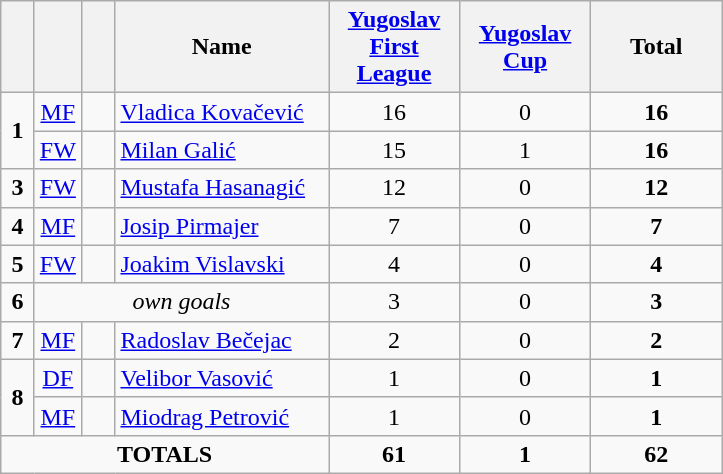<table class="wikitable" style="text-align:center">
<tr>
<th width=15></th>
<th width=15></th>
<th width=15></th>
<th width=135>Name</th>
<th width=80><strong><a href='#'>Yugoslav First League</a></strong></th>
<th width=80><strong><a href='#'>Yugoslav Cup</a></strong></th>
<th width=80><strong>Total</strong></th>
</tr>
<tr>
<td rowspan=2><strong>1</strong></td>
<td><a href='#'>MF</a></td>
<td></td>
<td align=left><a href='#'>Vladica Kovačević</a></td>
<td>16</td>
<td>0</td>
<td><strong>16</strong></td>
</tr>
<tr>
<td><a href='#'>FW</a></td>
<td></td>
<td align=left><a href='#'>Milan Galić</a></td>
<td>15</td>
<td>1</td>
<td><strong>16</strong></td>
</tr>
<tr>
<td><strong>3</strong></td>
<td><a href='#'>FW</a></td>
<td></td>
<td align=left><a href='#'>Mustafa Hasanagić</a></td>
<td>12</td>
<td>0</td>
<td><strong>12</strong></td>
</tr>
<tr>
<td><strong>4</strong></td>
<td><a href='#'>MF</a></td>
<td></td>
<td align=left><a href='#'>Josip Pirmajer</a></td>
<td>7</td>
<td>0</td>
<td><strong>7</strong></td>
</tr>
<tr>
<td><strong>5</strong></td>
<td><a href='#'>FW</a></td>
<td></td>
<td align=left><a href='#'>Joakim Vislavski</a></td>
<td>4</td>
<td>0</td>
<td><strong>4</strong></td>
</tr>
<tr>
<td><strong>6</strong></td>
<td colspan=3><em>own goals</em></td>
<td>3</td>
<td>0</td>
<td><strong>3</strong></td>
</tr>
<tr>
<td><strong>7</strong></td>
<td><a href='#'>MF</a></td>
<td></td>
<td align=left><a href='#'>Radoslav Bečejac</a></td>
<td>2</td>
<td>0</td>
<td><strong>2</strong></td>
</tr>
<tr>
<td rowspan=2><strong>8</strong></td>
<td><a href='#'>DF</a></td>
<td></td>
<td align=left><a href='#'>Velibor Vasović</a></td>
<td>1</td>
<td>0</td>
<td><strong>1</strong></td>
</tr>
<tr>
<td><a href='#'>MF</a></td>
<td></td>
<td align=left><a href='#'>Miodrag Petrović</a></td>
<td>1</td>
<td>0</td>
<td><strong>1</strong></td>
</tr>
<tr>
<td colspan=4><strong>TOTALS</strong></td>
<td><strong>61</strong></td>
<td><strong>1</strong></td>
<td><strong>62</strong></td>
</tr>
</table>
